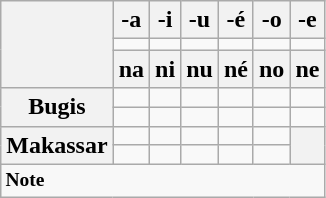<table class="wikitable">
<tr>
<th rowspan=3 style="text-align: center"></th>
<th>-a</th>
<th>-i</th>
<th>-u</th>
<th>-é</th>
<th>-o</th>
<th>-e</th>
</tr>
<tr>
<td></td>
<td></td>
<td></td>
<td></td>
<td></td>
<td></td>
</tr>
<tr>
<th>na</th>
<th>ni</th>
<th>nu</th>
<th>né</th>
<th>no</th>
<th>ne</th>
</tr>
<tr>
<th rowspan=2 style="text-align: center">Bugis</th>
<td></td>
<td></td>
<td></td>
<td></td>
<td></td>
<td></td>
</tr>
<tr>
<td style="text-align: center"></td>
<td style="text-align: center"></td>
<td style="text-align: center"></td>
<td style="text-align: center"></td>
<td style="text-align: center"></td>
<td style="text-align: center"></td>
</tr>
<tr>
<th rowspan=2 style="text-align: center">Makassar</th>
<td></td>
<td></td>
<td></td>
<td></td>
<td></td>
<th rowspan=2></th>
</tr>
<tr>
<td style="text-align: center"></td>
<td style="text-align: center"></td>
<td style="text-align: center"></td>
<td style="text-align: center"></td>
<td style="text-align: center"></td>
</tr>
<tr>
<td colspan="7" style="background:#F8F8F8;font-size:small;text-align:left"><strong>Note</strong><br><small>
   
</small></td>
</tr>
</table>
